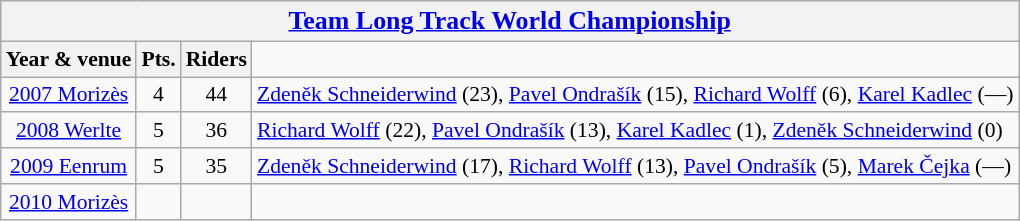<table class=wikitable style="font-size: 90%;">
<tr>
<th colspan=5><big><a href='#'>Team Long Track World Championship</a></big></th>
</tr>
<tr>
<th>Year & venue</th>
<th>Pts.</th>
<th>Riders</th>
</tr>
<tr align=center>
<td><a href='#'>2007 Morizès</a></td>
<td>4</td>
<td>44</td>
<td align=left><a href='#'>Zdeněk Schneiderwind</a> (23), <a href='#'>Pavel Ondrašík</a> (15), <a href='#'>Richard Wolff</a> (6), <a href='#'>Karel Kadlec</a> (—)</td>
</tr>
<tr align=center>
<td><a href='#'>2008 Werlte</a></td>
<td>5</td>
<td>36</td>
<td align=left><a href='#'>Richard Wolff</a> (22), <a href='#'>Pavel Ondrašík</a> (13), <a href='#'>Karel Kadlec</a> (1), <a href='#'>Zdeněk Schneiderwind</a> (0)</td>
</tr>
<tr align=center>
<td><a href='#'>2009 Eenrum</a></td>
<td>5</td>
<td>35</td>
<td align=left><a href='#'>Zdeněk Schneiderwind</a> (17), <a href='#'>Richard Wolff</a> (13), <a href='#'>Pavel Ondrašík</a> (5), <a href='#'>Marek Čejka</a> (—)</td>
</tr>
<tr align=center>
<td><a href='#'>2010 Morizès</a></td>
<td></td>
<td></td>
<td align=left></td>
</tr>
</table>
